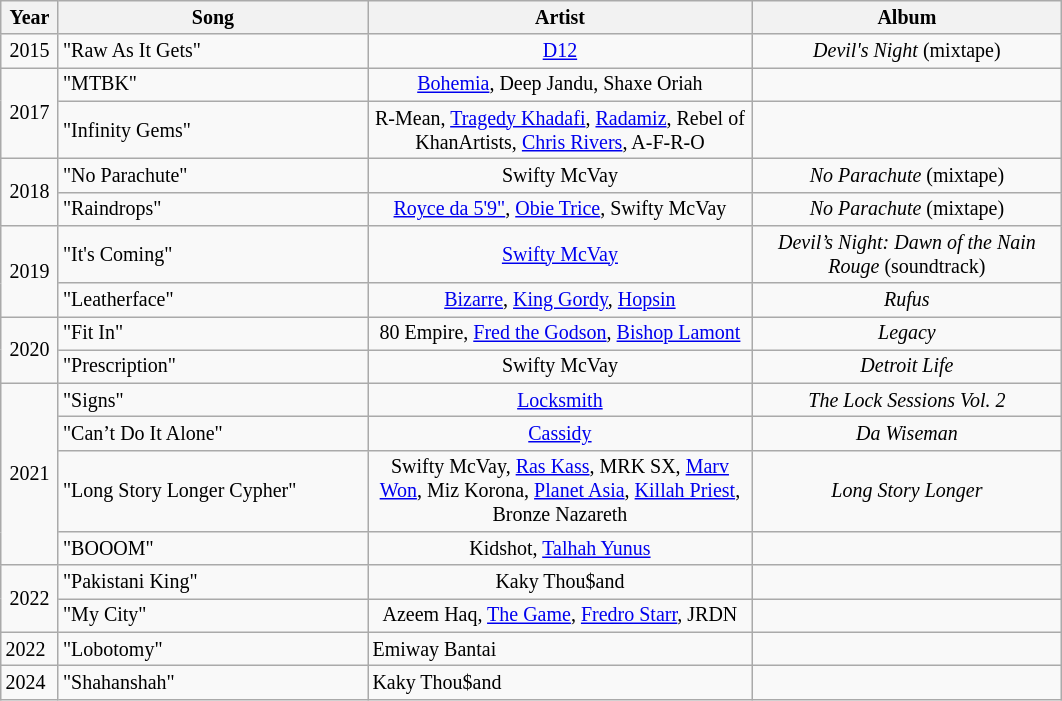<table class="wikitable" style="font-size: 10pt">
<tr>
<th style="width:32px;">Year</th>
<th style="width:200px;">Song</th>
<th style="width:250px;">Artist</th>
<th style="width:200px;">Album</th>
</tr>
<tr>
<td align="center">2015</td>
<td>"Raw As It Gets"</td>
<td style="text-align:center;"><a href='#'>D12</a></td>
<td style="text-align:center;"><em>Devil's Night</em> (mixtape)</td>
</tr>
<tr>
<td rowspan="2" style="text-align:center;">2017</td>
<td>"MTBK"</td>
<td style="text-align:center;"><a href='#'>Bohemia</a>, Deep Jandu, Shaxe Oriah</td>
<td style="text-align:center;"></td>
</tr>
<tr>
<td>"Infinity Gems"</td>
<td style="text-align:center;">R-Mean, <a href='#'>Tragedy Khadafi</a>, <a href='#'>Radamiz</a>, Rebel of KhanArtists, <a href='#'>Chris Rivers</a>, A-F-R-O</td>
<td style="text-align:center;"></td>
</tr>
<tr>
<td rowspan="2" style="text-align:center;">2018</td>
<td>"No Parachute"</td>
<td style="text-align:center;">Swifty McVay</td>
<td style="text-align:center;"><em>No Parachute</em> (mixtape)</td>
</tr>
<tr>
<td>"Raindrops"</td>
<td style="text-align:center;"><a href='#'>Royce da 5'9"</a>, <a href='#'>Obie Trice</a>, Swifty McVay</td>
<td style="text-align:center;"><em>No Parachute</em> (mixtape)</td>
</tr>
<tr>
<td rowspan="2" style="text-align:center;">2019</td>
<td>"It's Coming"</td>
<td style="text-align:center;"><a href='#'>Swifty McVay</a></td>
<td style="text-align:center;"><em>Devil’s Night: Dawn of the Nain Rouge</em> (soundtrack)</td>
</tr>
<tr>
<td>"Leatherface"</td>
<td style="text-align:center;"><a href='#'>Bizarre</a>, <a href='#'>King Gordy</a>, <a href='#'>Hopsin</a></td>
<td style="text-align:center;"><em>Rufus</em></td>
</tr>
<tr>
<td rowspan="2" style="text-align:center;">2020</td>
<td>"Fit In"</td>
<td style="text-align:center;">80 Empire, <a href='#'>Fred the Godson</a>, <a href='#'>Bishop Lamont</a></td>
<td style="text-align:center;"><em>Legacy</em></td>
</tr>
<tr>
<td>"Prescription"</td>
<td style="text-align:center;">Swifty McVay</td>
<td style="text-align:center;"><em>Detroit Life</em></td>
</tr>
<tr>
<td rowspan="4" style="text-align:center;">2021</td>
<td>"Signs"</td>
<td style="text-align:center;"><a href='#'>Locksmith</a></td>
<td style="text-align:center;"><em>The Lock Sessions Vol. 2</em></td>
</tr>
<tr>
<td>"Can’t Do It Alone"</td>
<td style="text-align:center;"><a href='#'>Cassidy</a></td>
<td style="text-align:center;"><em>Da Wiseman</em></td>
</tr>
<tr>
<td>"Long Story Longer Cypher"</td>
<td style="text-align:center;">Swifty McVay, <a href='#'>Ras Kass</a>, MRK SX, <a href='#'>Marv Won</a>, Miz Korona, <a href='#'>Planet Asia</a>, <a href='#'>Killah Priest</a>, Bronze Nazareth</td>
<td style="text-align:center;"><em>Long Story Longer</em></td>
</tr>
<tr>
<td>"BOOOM"</td>
<td style="text-align:center;">Kidshot, <a href='#'>Talhah Yunus</a></td>
<td style="text-align:center;"></td>
</tr>
<tr>
<td rowspan="2" style="text-align:center;">2022</td>
<td>"Pakistani King"</td>
<td style="text-align:center;">Kaky Thou$and</td>
<td style="text-align:center;"></td>
</tr>
<tr>
<td>"My City"</td>
<td style="text-align:center;">Azeem Haq, <a href='#'>The Game</a>, <a href='#'>Fredro Starr</a>, JRDN</td>
<td style="text-align:center;"></td>
</tr>
<tr>
<td>2022</td>
<td>"Lobotomy"</td>
<td>Emiway Bantai</td>
<td></td>
</tr>
<tr>
<td>2024</td>
<td>"Shahanshah"</td>
<td>Kaky Thou$and</td>
<td></td>
</tr>
</table>
